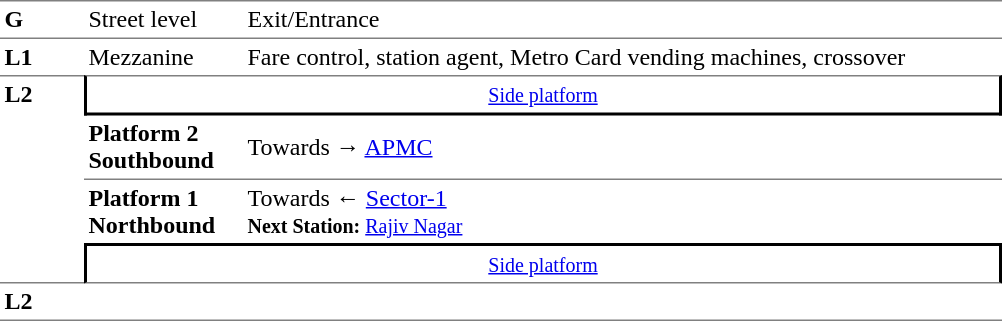<table table border=0 cellspacing=0 cellpadding=3>
<tr>
<td style="border-bottom:solid 1px gray;border-top:solid 1px gray;" width=50 valign=top><strong>G</strong></td>
<td style="border-top:solid 1px gray;border-bottom:solid 1px gray;" width=100 valign=top>Street level</td>
<td style="border-top:solid 1px gray;border-bottom:solid 1px gray;" width=500 valign=top>Exit/Entrance</td>
</tr>
<tr>
<td valign=top><strong>L1</strong></td>
<td valign=top>Mezzanine</td>
<td valign=top>Fare control, station agent, Metro Card vending machines, crossover<br></td>
</tr>
<tr>
<td style="border-top:solid 1px gray;border-bottom:solid 1px gray;" width=50 rowspan=4 valign=top><strong>L2</strong></td>
<td style="border-top:solid 1px gray;border-right:solid 2px black;border-left:solid 2px black;border-bottom:solid 2px black;text-align:center;" colspan=2><small><a href='#'>Side platform</a></small></td>
</tr>
<tr>
<td style="border-bottom:solid 1px gray;" width=100><span><strong>Platform 2</strong><br><strong>Southbound</strong></span></td>
<td style="border-bottom:solid 1px gray;" width=500>Towards → <a href='#'>APMC</a></td>
</tr>
<tr>
<td><span><strong>Platform 1</strong><br><strong>Northbound</strong></span></td>
<td>Towards ← <a href='#'>Sector-1</a><br><small><strong>Next Station:</strong> <a href='#'>Rajiv Nagar</a></small></td>
</tr>
<tr>
<td style="border-top:solid 2px black;border-right:solid 2px black;border-left:solid 2px black;border-bottom:solid 1px gray;" colspan=2  align=center><small><a href='#'>Side platform</a></small></td>
</tr>
<tr>
<td style="border-bottom:solid 1px gray;" width=50 rowspan=2 valign=top><strong>L2</strong></td>
<td style="border-bottom:solid 1px gray;" width=100></td>
<td style="border-bottom:solid 1px gray;" width=500></td>
</tr>
<tr>
</tr>
</table>
